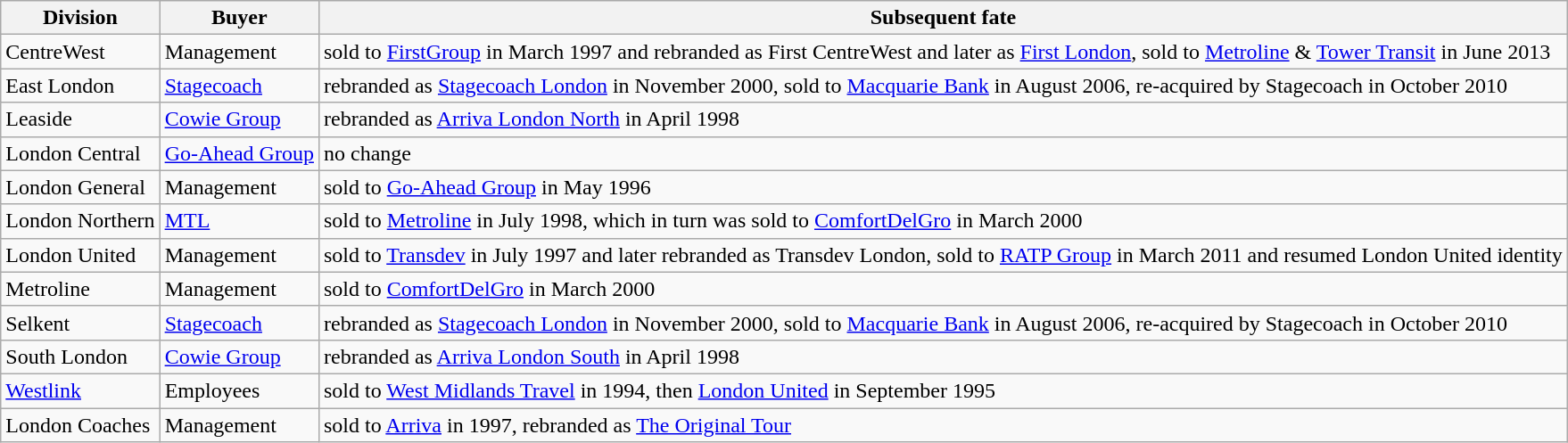<table class="wikitable">
<tr>
<th>Division</th>
<th>Buyer</th>
<th>Subsequent fate</th>
</tr>
<tr>
<td>CentreWest</td>
<td>Management</td>
<td>sold to <a href='#'>FirstGroup</a> in March 1997 and rebranded as First CentreWest and later as <a href='#'>First London</a>, sold to <a href='#'>Metroline</a> & <a href='#'>Tower Transit</a> in June 2013</td>
</tr>
<tr>
<td>East London</td>
<td><a href='#'>Stagecoach</a></td>
<td>rebranded as <a href='#'>Stagecoach London</a> in November 2000, sold to <a href='#'>Macquarie Bank</a> in August 2006, re-acquired by Stagecoach in October 2010</td>
</tr>
<tr>
<td>Leaside</td>
<td><a href='#'>Cowie Group</a></td>
<td>rebranded as <a href='#'>Arriva London North</a> in April 1998</td>
</tr>
<tr>
<td>London Central</td>
<td><a href='#'>Go-Ahead Group</a></td>
<td>no change</td>
</tr>
<tr>
<td>London General</td>
<td>Management</td>
<td>sold to <a href='#'>Go-Ahead Group</a> in May 1996</td>
</tr>
<tr>
<td>London Northern</td>
<td><a href='#'>MTL</a></td>
<td>sold to <a href='#'>Metroline</a> in July 1998, which in turn was sold to <a href='#'>ComfortDelGro</a> in March 2000</td>
</tr>
<tr>
<td>London United</td>
<td>Management</td>
<td>sold to <a href='#'>Transdev</a> in July 1997 and later rebranded as Transdev London, sold to <a href='#'>RATP Group</a> in March 2011 and resumed London United identity</td>
</tr>
<tr>
<td>Metroline</td>
<td>Management</td>
<td>sold to <a href='#'>ComfortDelGro</a> in March 2000</td>
</tr>
<tr>
<td>Selkent</td>
<td><a href='#'>Stagecoach</a></td>
<td>rebranded as <a href='#'>Stagecoach London</a> in November 2000, sold to <a href='#'>Macquarie Bank</a> in August 2006, re-acquired by Stagecoach in October 2010</td>
</tr>
<tr>
<td>South London</td>
<td><a href='#'>Cowie Group</a></td>
<td>rebranded as <a href='#'>Arriva London South</a> in April 1998</td>
</tr>
<tr>
<td><a href='#'>Westlink</a></td>
<td>Employees</td>
<td>sold to <a href='#'>West Midlands Travel</a> in 1994, then <a href='#'>London United</a> in September 1995</td>
</tr>
<tr>
<td>London Coaches</td>
<td>Management</td>
<td>sold to <a href='#'>Arriva</a> in 1997, rebranded as <a href='#'>The Original Tour</a></td>
</tr>
</table>
